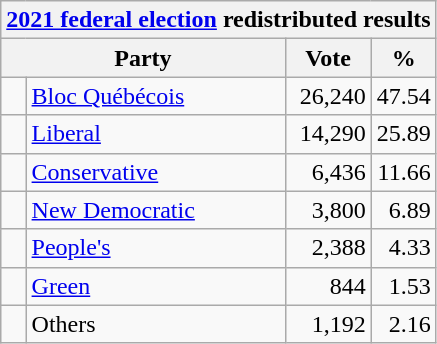<table class="wikitable">
<tr>
<th colspan="4"><a href='#'>2021 federal election</a> redistributed results</th>
</tr>
<tr>
<th bgcolor="#DDDDFF" width="130px" colspan="2">Party</th>
<th bgcolor="#DDDDFF" width="50px">Vote</th>
<th bgcolor="#DDDDFF" width="30px">%</th>
</tr>
<tr>
<td> </td>
<td><a href='#'>Bloc Québécois</a></td>
<td align=right>26,240</td>
<td align=right>47.54</td>
</tr>
<tr>
<td> </td>
<td><a href='#'>Liberal</a></td>
<td align=right>14,290</td>
<td align=right>25.89</td>
</tr>
<tr>
<td> </td>
<td><a href='#'>Conservative</a></td>
<td align=right>6,436</td>
<td align=right>11.66</td>
</tr>
<tr>
<td> </td>
<td><a href='#'>New Democratic</a></td>
<td align=right>3,800</td>
<td align=right>6.89</td>
</tr>
<tr>
<td> </td>
<td><a href='#'>People's</a></td>
<td align=right>2,388</td>
<td align=right>4.33</td>
</tr>
<tr>
<td> </td>
<td><a href='#'>Green</a></td>
<td align=right>844</td>
<td align=right>1.53</td>
</tr>
<tr>
<td> </td>
<td>Others</td>
<td align=right>1,192</td>
<td align=right>2.16</td>
</tr>
</table>
